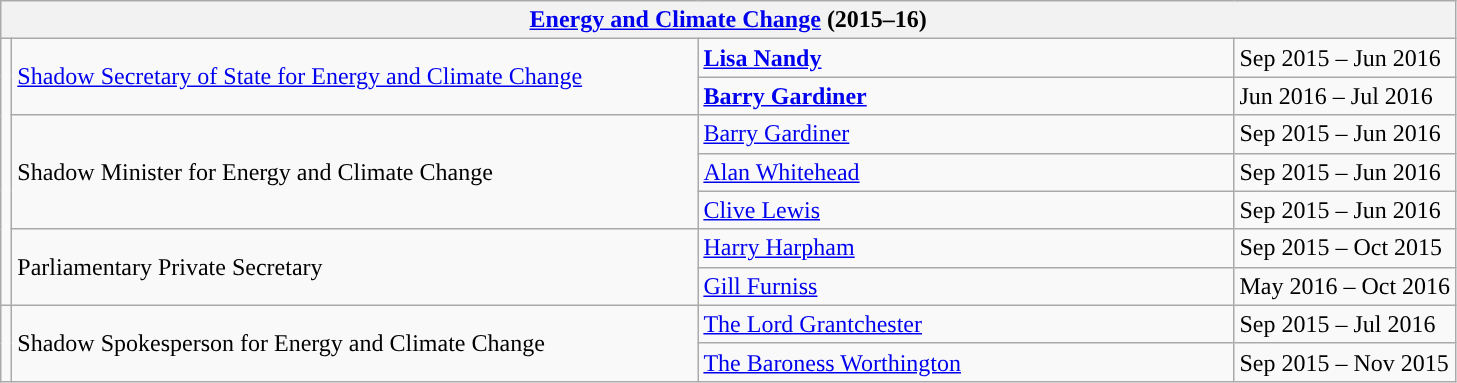<table class="wikitable">
<tr>
<th colspan="4"><a href='#'>Energy and Climate Change</a> (2015–16)</th>
</tr>
<tr>
<td rowspan="7" style="background: "></td>
<td rowspan="2" style="width: 450px;"><a href='#'>Shadow Secretary of State for Energy and Climate Change</a></td>
<td style="width: 350px;"><strong><a href='#'>Lisa Nandy</a></strong></td>
<td>Sep 2015 – Jun 2016</td>
</tr>
<tr>
<td><strong><a href='#'>Barry Gardiner</a></strong></td>
<td>Jun 2016 – Jul 2016</td>
</tr>
<tr>
<td rowspan="3">Shadow Minister for Energy and Climate Change</td>
<td><a href='#'>Barry Gardiner</a></td>
<td>Sep 2015 – Jun 2016</td>
</tr>
<tr>
<td><a href='#'>Alan Whitehead</a></td>
<td>Sep 2015 – Jun 2016</td>
</tr>
<tr>
<td><a href='#'>Clive Lewis</a></td>
<td>Sep 2015 – Jun 2016</td>
</tr>
<tr>
<td rowspan="2">Parliamentary Private Secretary</td>
<td><a href='#'>Harry Harpham</a></td>
<td>Sep 2015 – Oct 2015</td>
</tr>
<tr>
<td><a href='#'>Gill Furniss</a></td>
<td>May 2016 – Oct 2016</td>
</tr>
<tr>
<td rowspan="2" style="background: "></td>
<td rowspan="2">Shadow Spokesperson for Energy and Climate Change</td>
<td><a href='#'>The Lord Grantchester</a></td>
<td>Sep 2015 – Jul 2016</td>
</tr>
<tr>
<td><a href='#'>The Baroness Worthington</a></td>
<td>Sep 2015 – Nov 2015</td>
</tr>
</table>
